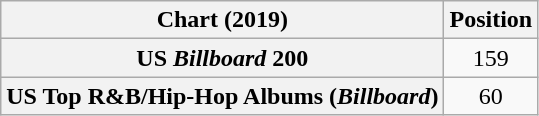<table class="wikitable sortable plainrowheaders" style="text-align:center">
<tr>
<th scope="col">Chart (2019)</th>
<th scope="col">Position</th>
</tr>
<tr>
<th scope="row">US <em>Billboard</em> 200</th>
<td>159</td>
</tr>
<tr>
<th scope="row">US Top R&B/Hip-Hop Albums (<em>Billboard</em>)</th>
<td>60</td>
</tr>
</table>
